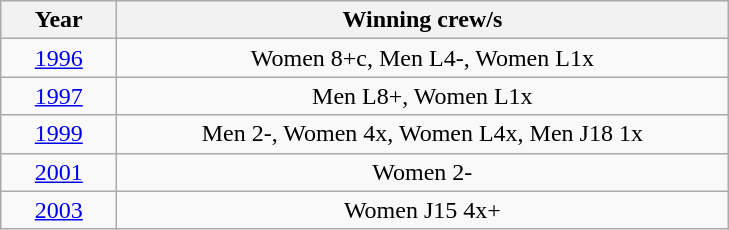<table class="wikitable" style="text-align:center">
<tr>
<th width=70>Year</th>
<th width=400>Winning crew/s</th>
</tr>
<tr>
<td><a href='#'>1996</a></td>
<td>Women 8+c, Men L4-, Women L1x</td>
</tr>
<tr>
<td><a href='#'>1997</a></td>
<td>Men L8+, Women L1x</td>
</tr>
<tr>
<td><a href='#'>1999</a></td>
<td>Men 2-, Women 4x, Women L4x, Men J18 1x</td>
</tr>
<tr>
<td><a href='#'>2001</a></td>
<td>Women 2-</td>
</tr>
<tr>
<td><a href='#'>2003</a></td>
<td>Women J15 4x+</td>
</tr>
</table>
